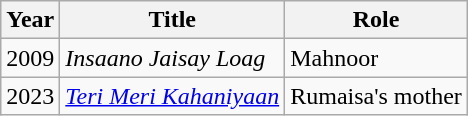<table class="wikitable sortable plainrowheaders">
<tr style="text-align:center;">
<th scope="col">Year</th>
<th scope="col">Title</th>
<th scope="col">Role</th>
</tr>
<tr>
<td>2009</td>
<td><em>Insaano Jaisay Loag</em></td>
<td>Mahnoor</td>
</tr>
<tr>
<td>2023</td>
<td><em><a href='#'>Teri Meri Kahaniyaan</a></em></td>
<td>Rumaisa's mother</td>
</tr>
</table>
